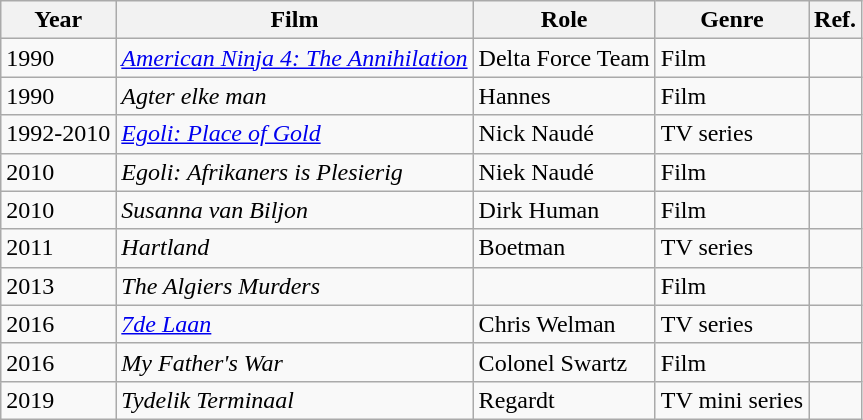<table class="wikitable">
<tr>
<th>Year</th>
<th>Film</th>
<th>Role</th>
<th>Genre</th>
<th>Ref.</th>
</tr>
<tr>
<td>1990</td>
<td><em><a href='#'>American Ninja 4: The Annihilation</a></em></td>
<td>Delta Force Team</td>
<td>Film</td>
<td></td>
</tr>
<tr>
<td>1990</td>
<td><em>Agter elke man</em></td>
<td>Hannes</td>
<td>Film</td>
<td></td>
</tr>
<tr>
<td>1992-2010</td>
<td><em><a href='#'>Egoli: Place of Gold</a></em></td>
<td>Nick Naudé</td>
<td>TV series</td>
<td></td>
</tr>
<tr>
<td>2010</td>
<td><em>Egoli: Afrikaners is Plesierig</em></td>
<td>Niek Naudé</td>
<td>Film</td>
<td></td>
</tr>
<tr>
<td>2010</td>
<td><em>Susanna van Biljon</em></td>
<td>Dirk Human</td>
<td>Film</td>
<td></td>
</tr>
<tr>
<td>2011</td>
<td><em>Hartland</em></td>
<td>Boetman</td>
<td>TV series</td>
<td></td>
</tr>
<tr>
<td>2013</td>
<td><em>The Algiers Murders</em></td>
<td></td>
<td>Film</td>
<td></td>
</tr>
<tr>
<td>2016</td>
<td><em><a href='#'>7de Laan</a></em></td>
<td>Chris Welman</td>
<td>TV series</td>
<td></td>
</tr>
<tr>
<td>2016</td>
<td><em>My Father's War</em></td>
<td>Colonel Swartz</td>
<td>Film</td>
<td></td>
</tr>
<tr>
<td>2019</td>
<td><em>Tydelik Terminaal</em></td>
<td>Regardt</td>
<td>TV mini series</td>
<td></td>
</tr>
</table>
